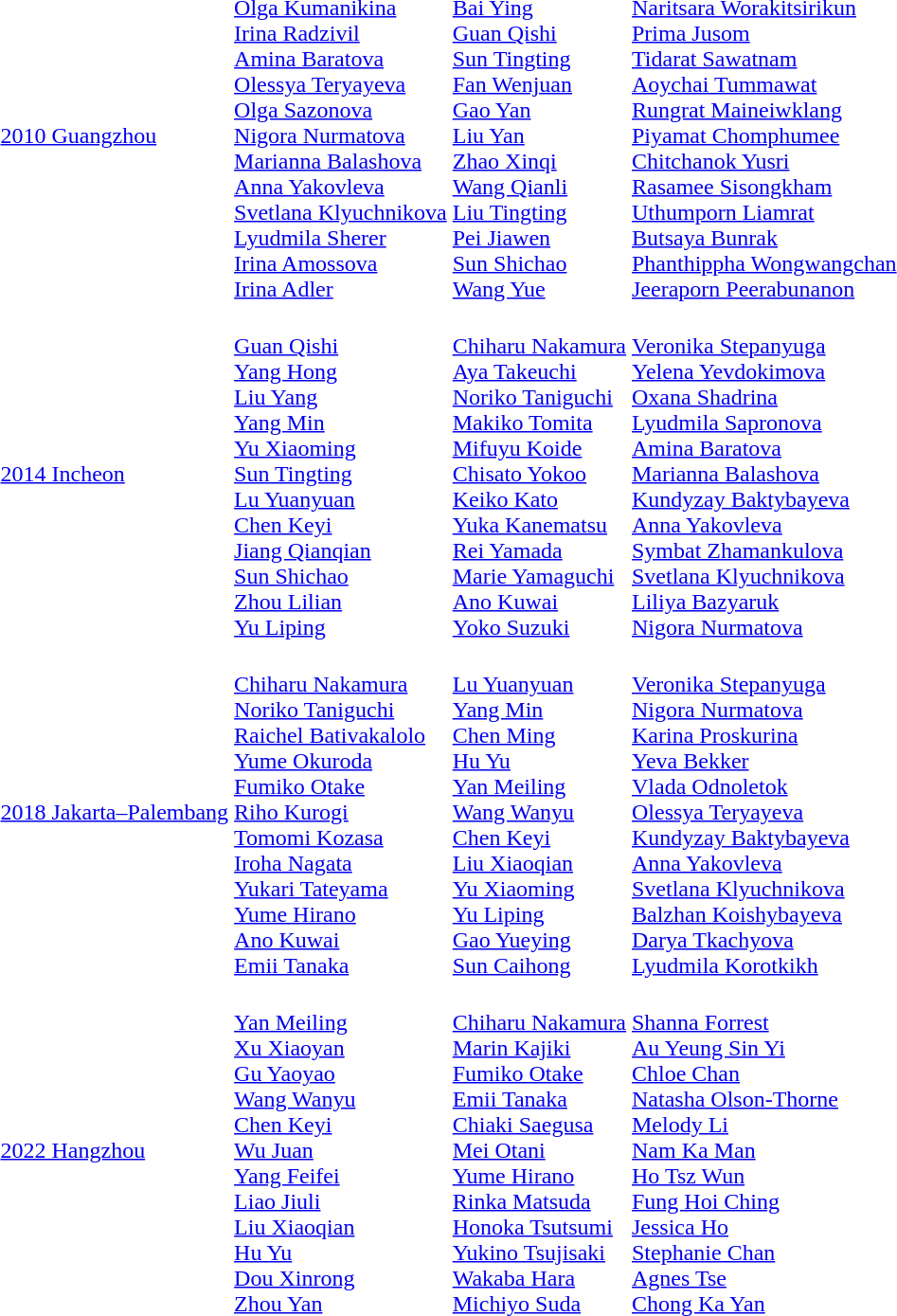<table>
<tr>
<td><a href='#'>2010 Guangzhou</a></td>
<td><br><a href='#'>Olga Kumanikina</a><br><a href='#'>Irina Radzivil</a><br><a href='#'>Amina Baratova</a><br><a href='#'>Olessya Teryayeva</a><br><a href='#'>Olga Sazonova</a><br><a href='#'>Nigora Nurmatova</a><br><a href='#'>Marianna Balashova</a><br><a href='#'>Anna Yakovleva</a><br><a href='#'>Svetlana Klyuchnikova</a><br><a href='#'>Lyudmila Sherer</a><br><a href='#'>Irina Amossova</a><br><a href='#'>Irina Adler</a></td>
<td><br><a href='#'>Bai Ying</a><br><a href='#'>Guan Qishi</a><br><a href='#'>Sun Tingting</a><br><a href='#'>Fan Wenjuan</a><br><a href='#'>Gao Yan</a><br><a href='#'>Liu Yan</a><br><a href='#'>Zhao Xinqi</a><br><a href='#'>Wang Qianli</a><br><a href='#'>Liu Tingting</a><br><a href='#'>Pei Jiawen</a><br><a href='#'>Sun Shichao</a><br><a href='#'>Wang Yue</a></td>
<td><br><a href='#'>Naritsara Worakitsirikun</a><br><a href='#'>Prima Jusom</a><br><a href='#'>Tidarat Sawatnam</a><br><a href='#'>Aoychai Tummawat</a><br><a href='#'>Rungrat Maineiwklang</a><br><a href='#'>Piyamat Chomphumee</a><br><a href='#'>Chitchanok Yusri</a><br><a href='#'>Rasamee Sisongkham</a><br><a href='#'>Uthumporn Liamrat</a><br><a href='#'>Butsaya Bunrak</a><br><a href='#'>Phanthippha Wongwangchan</a><br><a href='#'>Jeeraporn Peerabunanon</a></td>
</tr>
<tr>
<td><a href='#'>2014 Incheon</a></td>
<td><br><a href='#'>Guan Qishi</a><br><a href='#'>Yang Hong</a><br><a href='#'>Liu Yang</a><br><a href='#'>Yang Min</a><br><a href='#'>Yu Xiaoming</a><br><a href='#'>Sun Tingting</a><br><a href='#'>Lu Yuanyuan</a><br><a href='#'>Chen Keyi</a><br><a href='#'>Jiang Qianqian</a><br><a href='#'>Sun Shichao</a><br><a href='#'>Zhou Lilian</a><br><a href='#'>Yu Liping</a></td>
<td><br><a href='#'>Chiharu Nakamura</a><br><a href='#'>Aya Takeuchi</a><br><a href='#'>Noriko Taniguchi</a><br><a href='#'>Makiko Tomita</a><br><a href='#'>Mifuyu Koide</a><br><a href='#'>Chisato Yokoo</a><br><a href='#'>Keiko Kato</a><br><a href='#'>Yuka Kanematsu</a><br><a href='#'>Rei Yamada</a><br><a href='#'>Marie Yamaguchi</a><br><a href='#'>Ano Kuwai</a><br><a href='#'>Yoko Suzuki</a></td>
<td><br><a href='#'>Veronika Stepanyuga</a><br><a href='#'>Yelena Yevdokimova</a><br><a href='#'>Oxana Shadrina</a><br><a href='#'>Lyudmila Sapronova</a><br><a href='#'>Amina Baratova</a><br><a href='#'>Marianna Balashova</a><br><a href='#'>Kundyzay Baktybayeva</a><br><a href='#'>Anna Yakovleva</a><br><a href='#'>Symbat Zhamankulova</a><br><a href='#'>Svetlana Klyuchnikova</a><br><a href='#'>Liliya Bazyaruk</a><br><a href='#'>Nigora Nurmatova</a></td>
</tr>
<tr>
<td><a href='#'>2018 Jakarta–Palembang</a></td>
<td><br><a href='#'>Chiharu Nakamura</a><br><a href='#'>Noriko Taniguchi</a><br><a href='#'>Raichel Bativakalolo</a><br><a href='#'>Yume Okuroda</a><br><a href='#'>Fumiko Otake</a><br><a href='#'>Riho Kurogi</a><br><a href='#'>Tomomi Kozasa</a><br><a href='#'>Iroha Nagata</a><br><a href='#'>Yukari Tateyama</a><br><a href='#'>Yume Hirano</a><br><a href='#'>Ano Kuwai</a><br><a href='#'>Emii Tanaka</a></td>
<td><br><a href='#'>Lu Yuanyuan</a><br><a href='#'>Yang Min</a><br><a href='#'>Chen Ming</a><br><a href='#'>Hu Yu</a><br><a href='#'>Yan Meiling</a><br><a href='#'>Wang Wanyu</a><br><a href='#'>Chen Keyi</a><br><a href='#'>Liu Xiaoqian</a><br><a href='#'>Yu Xiaoming</a><br><a href='#'>Yu Liping</a><br><a href='#'>Gao Yueying</a><br><a href='#'>Sun Caihong</a></td>
<td><br><a href='#'>Veronika Stepanyuga</a><br><a href='#'>Nigora Nurmatova</a><br><a href='#'>Karina Proskurina</a><br><a href='#'>Yeva Bekker</a><br><a href='#'>Vlada Odnoletok</a><br><a href='#'>Olessya Teryayeva</a><br><a href='#'>Kundyzay Baktybayeva</a><br><a href='#'>Anna Yakovleva</a><br><a href='#'>Svetlana Klyuchnikova</a><br><a href='#'>Balzhan Koishybayeva</a><br><a href='#'>Darya Tkachyova</a><br><a href='#'>Lyudmila Korotkikh</a></td>
</tr>
<tr>
<td><a href='#'>2022 Hangzhou</a></td>
<td><br><a href='#'>Yan Meiling</a><br><a href='#'>Xu Xiaoyan</a><br><a href='#'>Gu Yaoyao</a><br><a href='#'>Wang Wanyu</a><br><a href='#'>Chen Keyi</a><br><a href='#'>Wu Juan</a><br><a href='#'>Yang Feifei</a><br><a href='#'>Liao Jiuli</a><br><a href='#'>Liu Xiaoqian</a><br><a href='#'>Hu Yu</a><br><a href='#'>Dou Xinrong</a><br><a href='#'>Zhou Yan</a></td>
<td><br><a href='#'>Chiharu Nakamura</a><br><a href='#'>Marin Kajiki</a><br><a href='#'>Fumiko Otake</a><br><a href='#'>Emii Tanaka</a><br><a href='#'>Chiaki Saegusa</a><br><a href='#'>Mei Otani</a><br><a href='#'>Yume Hirano</a><br><a href='#'>Rinka Matsuda</a><br><a href='#'>Honoka Tsutsumi</a><br><a href='#'>Yukino Tsujisaki</a><br><a href='#'>Wakaba Hara</a><br><a href='#'>Michiyo Suda</a></td>
<td><br><a href='#'>Shanna Forrest</a><br><a href='#'>Au Yeung Sin Yi</a><br><a href='#'>Chloe Chan</a><br><a href='#'>Natasha Olson-Thorne</a><br><a href='#'>Melody Li</a><br><a href='#'>Nam Ka Man</a><br><a href='#'>Ho Tsz Wun</a><br><a href='#'>Fung Hoi Ching</a><br><a href='#'>Jessica Ho</a><br><a href='#'>Stephanie Chan</a><br><a href='#'>Agnes Tse</a><br><a href='#'>Chong Ka Yan</a></td>
</tr>
</table>
